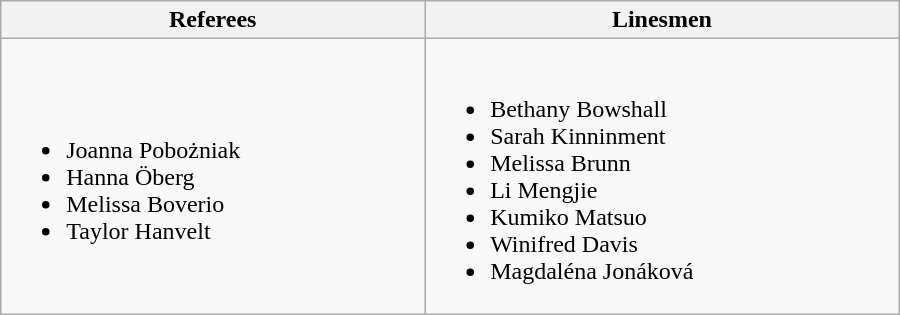<table class="wikitable" width=600px>
<tr>
<th>Referees</th>
<th>Linesmen</th>
</tr>
<tr>
<td><br><ul><li> Joanna Pobożniak</li><li> Hanna Öberg</li><li> Melissa Boverio</li><li> Taylor Hanvelt</li></ul></td>
<td><br><ul><li> Bethany Bowshall</li><li> Sarah Kinninment</li><li> Melissa Brunn</li><li> Li Mengjie</li><li> Kumiko Matsuo</li><li> Winifred Davis</li><li> Magdaléna Jonáková</li></ul></td>
</tr>
</table>
